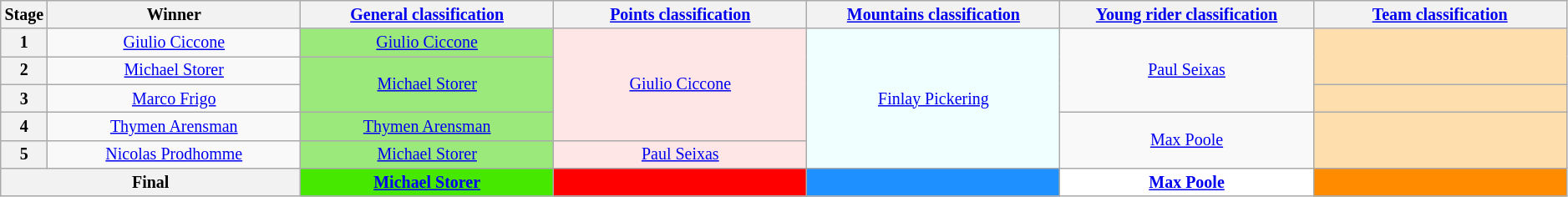<table class="wikitable" style="text-align: center; font-size:smaller;">
<tr>
<th width="1%">Stage</th>
<th width="16.5%">Winner</th>
<th width="16.5%"><a href='#'>General classification</a><br></th>
<th width="16.5%"><a href='#'>Points classification</a><br></th>
<th width="16.5%"><a href='#'>Mountains classification</a><br></th>
<th width="16.5%"><a href='#'>Young rider classification</a><br></th>
<th width="16.5%"><a href='#'>Team classification</a></th>
</tr>
<tr>
<th>1</th>
<td><a href='#'>Giulio Ciccone</a></td>
<td style="background:#9CE97B;"><a href='#'>Giulio Ciccone</a></td>
<td style="background:#FFE6E6;" rowspan="4"><a href='#'>Giulio Ciccone</a></td>
<td style="background:azure;" rowspan="5"><a href='#'>Finlay Pickering</a></td>
<td style="background:offwhite;" rowspan="3"><a href='#'>Paul Seixas</a></td>
<td style="background:navajowhite;" rowspan="2"></td>
</tr>
<tr>
<th>2</th>
<td><a href='#'>Michael Storer</a></td>
<td style="background:#9CE97B;" rowspan="2"><a href='#'>Michael Storer</a></td>
</tr>
<tr>
<th>3</th>
<td><a href='#'>Marco Frigo</a></td>
<td style="background:navajowhite;"></td>
</tr>
<tr>
<th>4</th>
<td><a href='#'>Thymen Arensman</a></td>
<td style="background:#9CE97B;"><a href='#'>Thymen Arensman</a></td>
<td style="background:offwhite;" rowspan="2"><a href='#'>Max Poole</a></td>
<td style="background:navajowhite;" rowspan="2"></td>
</tr>
<tr>
<th>5</th>
<td><a href='#'>Nicolas Prodhomme</a></td>
<td style="background:#9CE97B;"><a href='#'>Michael Storer</a></td>
<td style="background:#FFE6E6;"><a href='#'>Paul Seixas</a></td>
</tr>
<tr>
<th colspan="2">Final</th>
<th style="background:#46E800;"><a href='#'>Michael Storer</a></th>
<th style="background:#f00;"></th>
<th style="background:dodgerblue;"></th>
<th style="background:white;"><a href='#'>Max Poole</a></th>
<th style="background:#FF8C00;"></th>
</tr>
</table>
